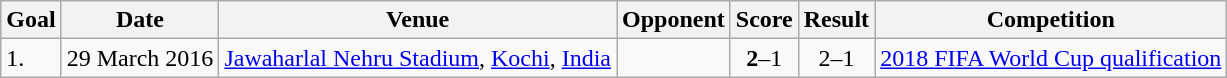<table class="wikitable plainrowheaders sortable">
<tr>
<th>Goal</th>
<th>Date</th>
<th>Venue</th>
<th>Opponent</th>
<th>Score</th>
<th>Result</th>
<th>Competition</th>
</tr>
<tr>
<td>1.</td>
<td>29 March 2016</td>
<td><a href='#'>Jawaharlal Nehru Stadium</a>, <a href='#'>Kochi</a>, <a href='#'>India</a></td>
<td></td>
<td align=center><strong>2</strong>–1</td>
<td align=center>2–1</td>
<td><a href='#'>2018 FIFA World Cup qualification</a></td>
</tr>
</table>
